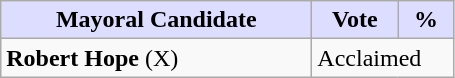<table class="wikitable">
<tr>
<th style="background:#ddf; width:200px;">Mayoral Candidate</th>
<th style="background:#ddf; width:50px;">Vote</th>
<th style="background:#ddf; width:30px;">%</th>
</tr>
<tr>
<td><strong>Robert Hope</strong> (X)</td>
<td colspan="2">Acclaimed</td>
</tr>
</table>
